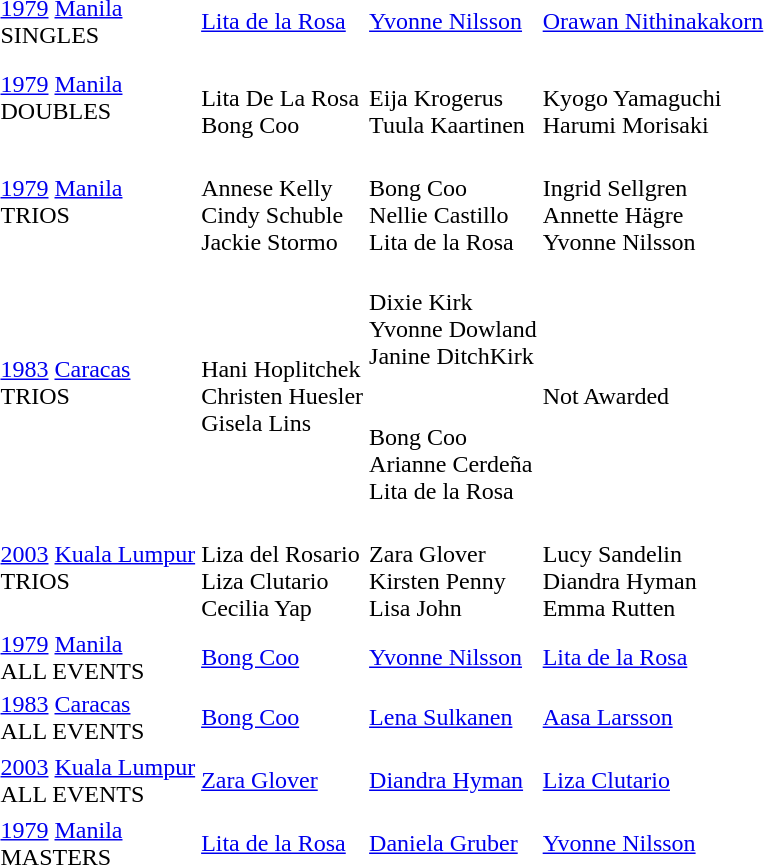<table>
<tr>
<td><a href='#'>1979</a> <a href='#'>Manila</a> <br>SINGLES</td>
<td> <a href='#'>Lita de la Rosa</a></td>
<td> <a href='#'>Yvonne Nilsson</a></td>
<td> <a href='#'>Orawan Nithinakakorn</a></td>
</tr>
<tr>
</tr>
<tr>
<td><a href='#'>1979</a> <a href='#'>Manila</a> <br> DOUBLES</td>
<td><br>Lita De La Rosa<br>Bong Coo</td>
<td><br>Eija Krogerus <br>Tuula Kaartinen</td>
<td><br>Kyogo Yamaguchi <br>Harumi Morisaki</td>
</tr>
<tr>
</tr>
<tr>
<td><a href='#'>1979</a> <a href='#'>Manila</a> <br>TRIOS</td>
<td><br>Annese Kelly<br>Cindy Schuble<br>Jackie Stormo</td>
<td><br>Bong Coo <br>Nellie Castillo <br>Lita de la Rosa</td>
<td><br>Ingrid Sellgren <br>Annette Hägre <br>Yvonne Nilsson</td>
</tr>
<tr>
<td><a href='#'>1983</a> <a href='#'>Caracas</a> <br>TRIOS</td>
<td><br>Hani Hoplitchek<br>Christen Huesler<br>Gisela Lins</td>
<td><br>Dixie Kirk<br> Yvonne Dowland <br>Janine DitchKirk<br><br><br>Bong Coo <br>Arianne Cerdeña<br>Lita de la Rosa</td>
<td><br>Not Awarded</td>
</tr>
<tr>
</tr>
<tr>
<td><a href='#'>2003</a> <a href='#'>Kuala Lumpur</a> <br>TRIOS</td>
<td><br>Liza del Rosario<br>Liza Clutario<br>Cecilia Yap</td>
<td><br>Zara Glover<br>Kirsten Penny<br>Lisa John</td>
<td><br>Lucy Sandelin<br>Diandra Hyman<br>Emma Rutten</td>
</tr>
<tr>
</tr>
<tr>
<td><a href='#'>1979</a> <a href='#'>Manila</a> <br>ALL EVENTS</td>
<td> <a href='#'>Bong Coo</a></td>
<td> <a href='#'>Yvonne Nilsson</a></td>
<td> <a href='#'>Lita de la Rosa</a></td>
</tr>
<tr>
<td><a href='#'>1983</a> <a href='#'>Caracas</a> <br>ALL EVENTS</td>
<td> <a href='#'>Bong Coo</a></td>
<td> <a href='#'>Lena Sulkanen</a></td>
<td> <a href='#'>Aasa Larsson</a></td>
</tr>
<tr>
</tr>
<tr>
<td><a href='#'>2003</a> <a href='#'>Kuala Lumpur</a> <br>ALL EVENTS</td>
<td> <a href='#'>Zara Glover</a></td>
<td> <a href='#'>Diandra Hyman</a></td>
<td> <a href='#'>Liza Clutario</a></td>
</tr>
<tr>
</tr>
<tr>
<td><a href='#'>1979</a> <a href='#'>Manila</a> <br> MASTERS</td>
<td> <a href='#'>Lita de la Rosa</a></td>
<td> <a href='#'>Daniela Gruber</a></td>
<td> <a href='#'>Yvonne Nilsson</a></td>
</tr>
<tr>
</tr>
</table>
